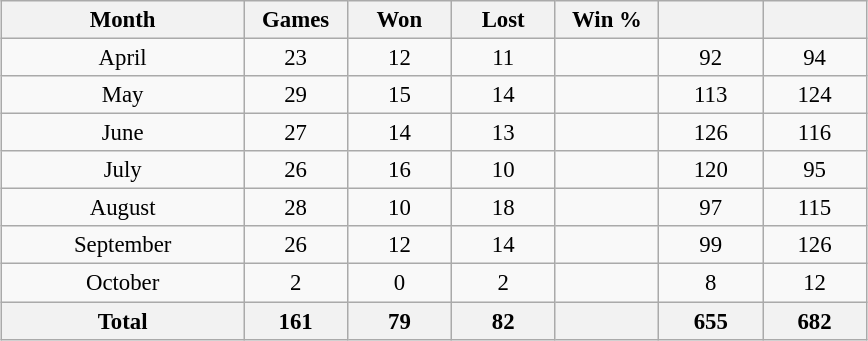<table class="wikitable" style="font-size:95%; text-align:center; width:38em;margin: 0.5em auto;">
<tr>
<th width="28%">Month</th>
<th width="12%">Games</th>
<th width="12%">Won</th>
<th width="12%">Lost</th>
<th width="12%">Win %</th>
<th width="12%"></th>
<th width="12%"></th>
</tr>
<tr>
<td>April</td>
<td>23</td>
<td>12</td>
<td>11</td>
<td></td>
<td>92</td>
<td>94</td>
</tr>
<tr>
<td>May</td>
<td>29</td>
<td>15</td>
<td>14</td>
<td></td>
<td>113</td>
<td>124</td>
</tr>
<tr>
<td>June</td>
<td>27</td>
<td>14</td>
<td>13</td>
<td></td>
<td>126</td>
<td>116</td>
</tr>
<tr>
<td>July</td>
<td>26</td>
<td>16</td>
<td>10</td>
<td></td>
<td>120</td>
<td>95</td>
</tr>
<tr>
<td>August</td>
<td>28</td>
<td>10</td>
<td>18</td>
<td></td>
<td>97</td>
<td>115</td>
</tr>
<tr>
<td>September</td>
<td>26</td>
<td>12</td>
<td>14</td>
<td></td>
<td>99</td>
<td>126</td>
</tr>
<tr>
<td>October</td>
<td>2</td>
<td>0</td>
<td>2</td>
<td></td>
<td>8</td>
<td>12</td>
</tr>
<tr>
<th>Total</th>
<th>161</th>
<th>79</th>
<th>82</th>
<th></th>
<th>655</th>
<th>682</th>
</tr>
</table>
